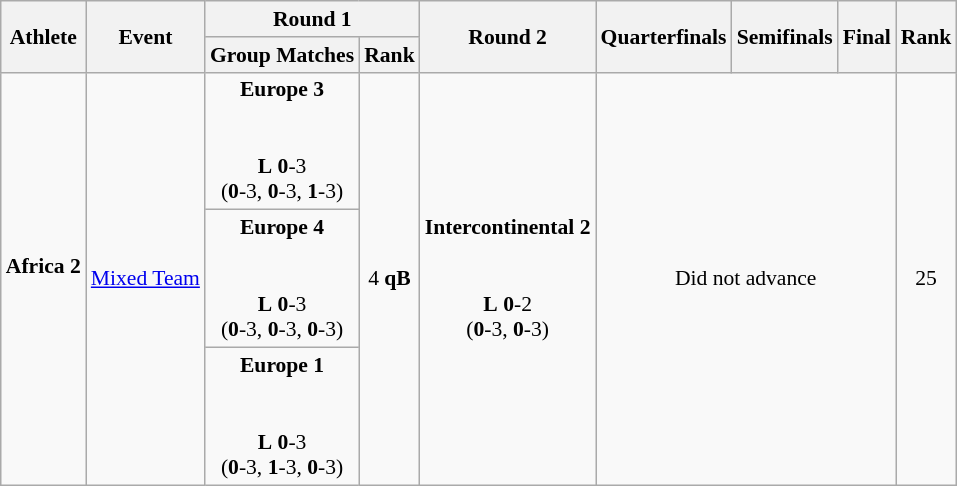<table class="wikitable" border="1" style="font-size:90%">
<tr>
<th rowspan=2>Athlete</th>
<th rowspan=2>Event</th>
<th colspan=2>Round 1</th>
<th rowspan=2>Round 2</th>
<th rowspan=2>Quarterfinals</th>
<th rowspan=2>Semifinals</th>
<th rowspan=2>Final</th>
<th rowspan=2>Rank</th>
</tr>
<tr>
<th>Group Matches</th>
<th>Rank</th>
</tr>
<tr>
<td rowspan=3><strong>Africa 2</strong><br><br></td>
<td rowspan=3><a href='#'>Mixed Team</a></td>
<td align=center><strong>Europe 3</strong><br><br><br> <strong>L</strong> <strong>0</strong>-3 <br> (<strong>0</strong>-3, <strong>0</strong>-3, <strong>1</strong>-3)</td>
<td rowspan=3 align=center>4 <strong>qB</strong></td>
<td align=center rowspan=3><strong>Intercontinental 2</strong><br><br><br> <strong>L</strong> <strong>0</strong>-2 <br> (<strong>0</strong>-3, <strong>0</strong>-3)</td>
<td rowspan=3 colspan=3 align=center>Did not advance</td>
<td rowspan=3 align=center>25</td>
</tr>
<tr>
<td align=center><strong>Europe 4</strong><br><br><br> <strong>L</strong> <strong>0</strong>-3 <br> (<strong>0</strong>-3, <strong>0</strong>-3, <strong>0</strong>-3)</td>
</tr>
<tr>
<td align=center><strong>Europe 1</strong><br><br><br> <strong>L</strong> <strong>0</strong>-3 <br> (<strong>0</strong>-3, <strong>1</strong>-3, <strong>0</strong>-3)</td>
</tr>
</table>
